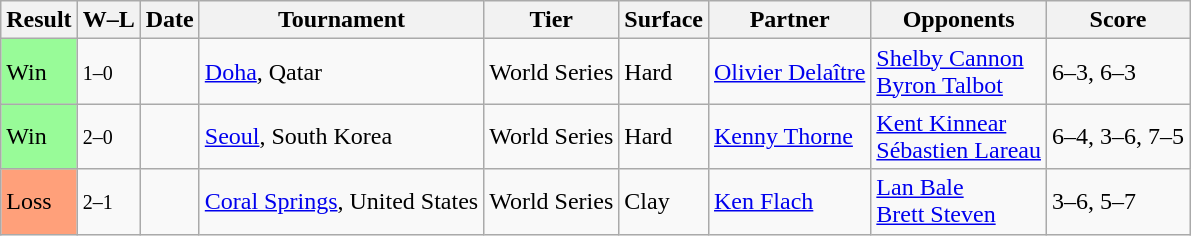<table class="sortable wikitable">
<tr>
<th>Result</th>
<th class="unsortable">W–L</th>
<th>Date</th>
<th>Tournament</th>
<th>Tier</th>
<th>Surface</th>
<th>Partner</th>
<th>Opponents</th>
<th class="unsortable">Score</th>
</tr>
<tr>
<td style="background:#98fb98;">Win</td>
<td><small>1–0</small></td>
<td><a href='#'></a></td>
<td><a href='#'>Doha</a>, Qatar</td>
<td>World Series</td>
<td>Hard</td>
<td> <a href='#'>Olivier Delaître</a></td>
<td> <a href='#'>Shelby Cannon</a> <br>  <a href='#'>Byron Talbot</a></td>
<td>6–3, 6–3</td>
</tr>
<tr>
<td style="background:#98fb98;">Win</td>
<td><small>2–0</small></td>
<td><a href='#'></a></td>
<td><a href='#'>Seoul</a>, South Korea</td>
<td>World Series</td>
<td>Hard</td>
<td> <a href='#'>Kenny Thorne</a></td>
<td> <a href='#'>Kent Kinnear</a> <br>  <a href='#'>Sébastien Lareau</a></td>
<td>6–4, 3–6, 7–5</td>
</tr>
<tr>
<td style="background:#ffa07a;">Loss</td>
<td><small>2–1</small></td>
<td><a href='#'></a></td>
<td><a href='#'>Coral Springs</a>, United States</td>
<td>World Series</td>
<td>Clay</td>
<td> <a href='#'>Ken Flach</a></td>
<td> <a href='#'>Lan Bale</a> <br>  <a href='#'>Brett Steven</a></td>
<td>3–6, 5–7</td>
</tr>
</table>
